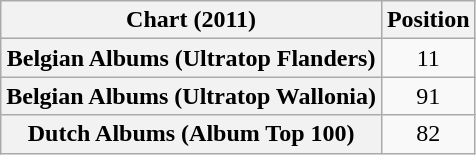<table class="wikitable sortable plainrowheaders" style="text-align:center">
<tr>
<th scope="col">Chart (2011)</th>
<th scope="col">Position</th>
</tr>
<tr>
<th scope="row">Belgian Albums (Ultratop Flanders)</th>
<td>11</td>
</tr>
<tr>
<th scope="row">Belgian Albums (Ultratop Wallonia)</th>
<td>91</td>
</tr>
<tr>
<th scope="row">Dutch Albums (Album Top 100)</th>
<td>82</td>
</tr>
</table>
